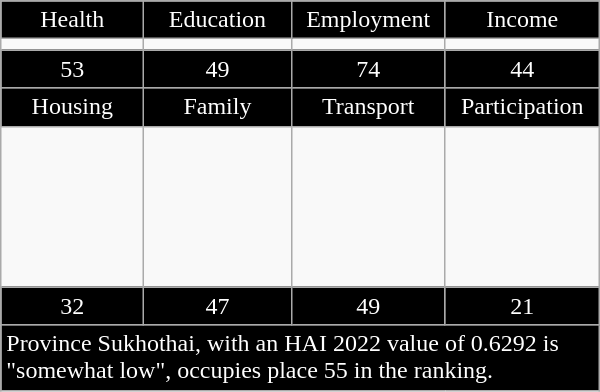<table class="wikitable floatright" style="width:400px;">
<tr>
<td style="text-align:center; width:100px; background:black; color:white;">Health</td>
<td style="text-align:center; width:100px; background:black; color:white;">Education</td>
<td style="text-align:center; width:100px; background:black; color:white;">Employment</td>
<td style="text-align:center; width:100px; background:black; color:white;">Income</td>
</tr>
<tr>
<td></td>
<td></td>
<td></td>
<td></td>
</tr>
<tr>
<td style="text-align:center; background:black; color:white;">53</td>
<td style="text-align:center; background:black; color:white;">49</td>
<td style="text-align:center; background:black; color:white;">74</td>
<td style="text-align:center; background:black; color:white;">44</td>
</tr>
<tr>
<td style="text-align:center; background:black; color:white;">Housing</td>
<td style="text-align:center; background:black; color:white;">Family</td>
<td style="text-align:center; background:black; color:white;">Transport</td>
<td style="text-align:center; background:black; color:white;">Participation</td>
</tr>
<tr>
<td style="height:100px;"></td>
<td></td>
<td></td>
<td></td>
</tr>
<tr>
<td style="text-align:center; background:black; color:white;">32</td>
<td style="text-align:center; background:black; color:white;">47</td>
<td style="text-align:center; background:black; color:white;">49</td>
<td style="text-align:center; background:black; color:white;">21</td>
</tr>
<tr>
<td colspan="4"; style="background:black; color:white;">Province Sukhothai, with an HAI 2022 value of 0.6292 is "somewhat low", occupies place 55 in the ranking.</td>
</tr>
</table>
